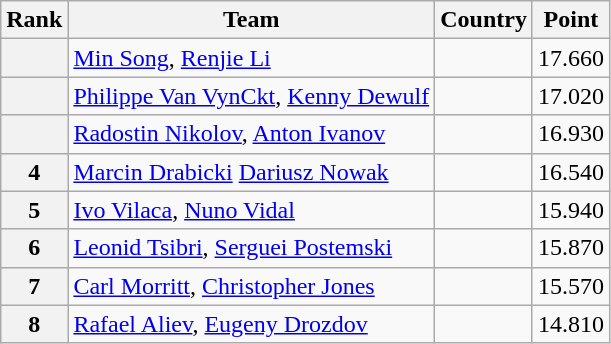<table class="wikitable sortable">
<tr>
<th>Rank</th>
<th>Team</th>
<th>Country</th>
<th>Point</th>
</tr>
<tr>
<th></th>
<td><a href='#'>Min Song</a>, <a href='#'>Renjie Li</a></td>
<td></td>
<td>17.660</td>
</tr>
<tr>
<th></th>
<td><a href='#'>Philippe Van VynCkt</a>, <a href='#'>Kenny Dewulf</a></td>
<td></td>
<td>17.020</td>
</tr>
<tr>
<th></th>
<td><a href='#'>Radostin Nikolov</a>, <a href='#'>Anton Ivanov</a></td>
<td></td>
<td>16.930</td>
</tr>
<tr>
<th>4</th>
<td><a href='#'>Marcin Drabicki</a> <a href='#'>Dariusz Nowak</a></td>
<td></td>
<td>16.540</td>
</tr>
<tr>
<th>5</th>
<td><a href='#'>Ivo Vilaca</a>, <a href='#'>Nuno Vidal</a></td>
<td></td>
<td>15.940</td>
</tr>
<tr>
<th>6</th>
<td><a href='#'>Leonid Tsibri</a>, <a href='#'>Serguei Postemski</a></td>
<td></td>
<td>15.870</td>
</tr>
<tr>
<th>7</th>
<td><a href='#'>Carl Morritt</a>, <a href='#'>Christopher Jones</a></td>
<td></td>
<td>15.570</td>
</tr>
<tr>
<th>8</th>
<td><a href='#'>Rafael Aliev</a>, <a href='#'>Eugeny Drozdov</a></td>
<td></td>
<td>14.810</td>
</tr>
</table>
